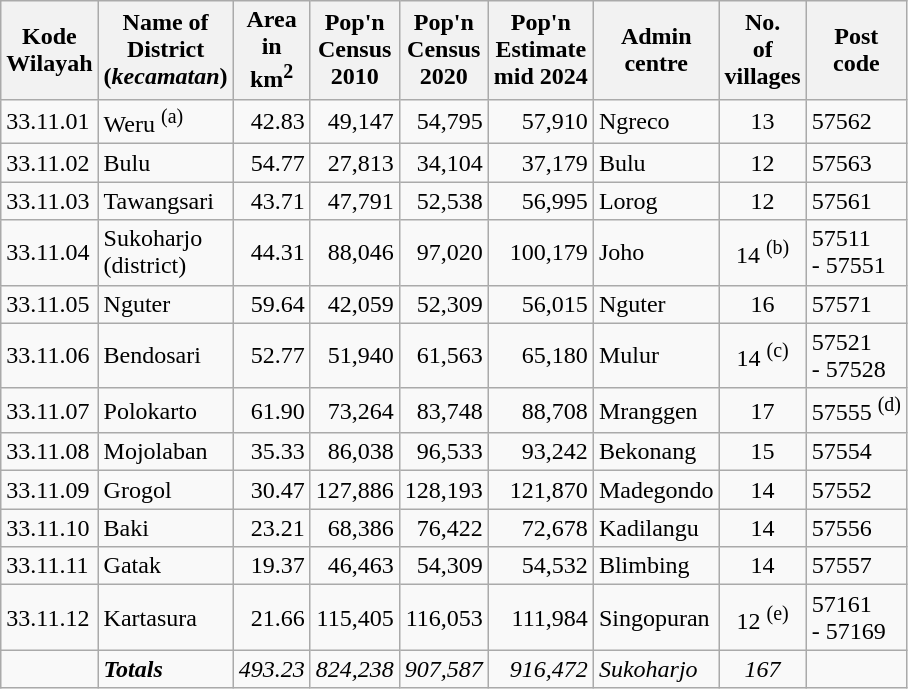<table class="sortable wikitable">
<tr>
<th>Kode <br>Wilayah</th>
<th>Name of<br>District<br>(<em>kecamatan</em>)</th>
<th>Area <br> in<br>km<sup>2</sup></th>
<th>Pop'n<br>Census<br>2010</th>
<th>Pop'n<br>Census<br>2020</th>
<th>Pop'n<br>Estimate<br>mid 2024</th>
<th>Admin<br>centre</th>
<th>No.<br>of<br>villages</th>
<th>Post<br>code</th>
</tr>
<tr>
<td>33.11.01</td>
<td>Weru <sup>(a)</sup> </td>
<td align="right">42.83</td>
<td align="right">49,147</td>
<td align="right">54,795</td>
<td align="right">57,910</td>
<td>Ngreco</td>
<td align="center">13</td>
<td>57562</td>
</tr>
<tr>
<td>33.11.02</td>
<td>Bulu </td>
<td align="right">54.77</td>
<td align="right">27,813</td>
<td align="right">34,104</td>
<td align="right">37,179</td>
<td>Bulu</td>
<td align="center">12</td>
<td>57563</td>
</tr>
<tr>
<td>33.11.03</td>
<td>Tawangsari </td>
<td align="right">43.71</td>
<td align="right">47,791</td>
<td align="right">52,538</td>
<td align="right">56,995</td>
<td>Lorog</td>
<td align="center">12</td>
<td>57561</td>
</tr>
<tr>
<td>33.11.04</td>
<td>Sukoharjo  <br>(district)</td>
<td align="right">44.31</td>
<td align="right">88,046</td>
<td align="right">97,020</td>
<td align="right">100,179</td>
<td>Joho</td>
<td align="center">14 <sup>(b)</sup></td>
<td>57511<br>- 57551</td>
</tr>
<tr>
<td>33.11.05</td>
<td>Nguter </td>
<td align="right">59.64</td>
<td align="right">42,059</td>
<td align="right">52,309</td>
<td align="right">56,015</td>
<td>Nguter</td>
<td align="center">16</td>
<td>57571</td>
</tr>
<tr>
<td>33.11.06</td>
<td>Bendosari </td>
<td align="right">52.77</td>
<td align="right">51,940</td>
<td align="right">61,563</td>
<td align="right">65,180</td>
<td>Mulur</td>
<td align="center">14 <sup>(c)</sup></td>
<td>57521<br>- 57528</td>
</tr>
<tr>
<td>33.11.07</td>
<td>Polokarto </td>
<td align="right">61.90</td>
<td align="right">73,264</td>
<td align="right">83,748</td>
<td align="right">88,708</td>
<td>Mranggen</td>
<td align="center">17</td>
<td>57555 <sup>(d)</sup></td>
</tr>
<tr>
<td>33.11.08</td>
<td>Mojolaban </td>
<td align="right">35.33</td>
<td align="right">86,038</td>
<td align="right">96,533</td>
<td align="right">93,242</td>
<td>Bekonang</td>
<td align="center">15</td>
<td>57554</td>
</tr>
<tr>
<td>33.11.09</td>
<td>Grogol </td>
<td align="right">30.47</td>
<td align="right">127,886</td>
<td align="right">128,193</td>
<td align="right">121,870</td>
<td>Madegondo</td>
<td align="center">14</td>
<td>57552</td>
</tr>
<tr>
<td>33.11.10</td>
<td>Baki </td>
<td align="right">23.21</td>
<td align="right">68,386</td>
<td align="right">76,422</td>
<td align="right">72,678</td>
<td>Kadilangu</td>
<td align="center">14</td>
<td>57556</td>
</tr>
<tr>
<td>33.11.11</td>
<td>Gatak </td>
<td align="right">19.37</td>
<td align="right">46,463</td>
<td align="right">54,309</td>
<td align="right">54,532</td>
<td>Blimbing</td>
<td align="center">14</td>
<td>57557</td>
</tr>
<tr>
<td>33.11.12</td>
<td>Kartasura </td>
<td align="right">21.66</td>
<td align="right">115,405</td>
<td align="right">116,053</td>
<td align="right">111,984</td>
<td>Singopuran</td>
<td align="center">12 <sup>(e)</sup></td>
<td>57161<br>- 57169</td>
</tr>
<tr>
<td></td>
<td><strong><em>Totals</em></strong></td>
<td align="right"><em>493.23</em></td>
<td align="right"><em>824,238</em></td>
<td align="right"><em>907,587</em></td>
<td align="right"><em>916,472</em></td>
<td><em>Sukoharjo</em></td>
<td align="center"><em>167</em></td>
<td></td>
</tr>
</table>
